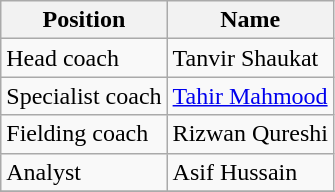<table class="wikitable">
<tr>
<th>Position</th>
<th>Name</th>
</tr>
<tr>
<td>Head coach</td>
<td>Tanvir Shaukat</td>
</tr>
<tr>
<td>Specialist coach</td>
<td><a href='#'>Tahir Mahmood</a></td>
</tr>
<tr>
<td>Fielding coach</td>
<td>Rizwan Qureshi</td>
</tr>
<tr>
<td>Analyst</td>
<td>Asif Hussain</td>
</tr>
<tr>
</tr>
</table>
